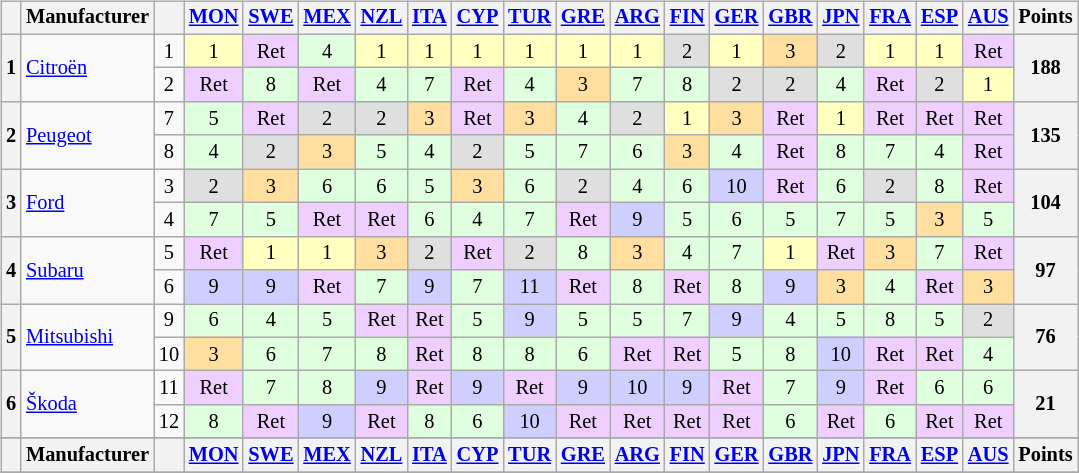<table>
<tr>
<td><br><table class="wikitable" style="font-size: 85%; text-align: center;">
<tr valign="top">
<th valign="middle"></th>
<th valign="middle">Manufacturer</th>
<th valign="middle"></th>
<th><a href='#'>MON</a><br></th>
<th><a href='#'>SWE</a><br></th>
<th><a href='#'>MEX</a><br></th>
<th><a href='#'>NZL</a><br></th>
<th><a href='#'>ITA</a><br></th>
<th><a href='#'>CYP</a><br></th>
<th><a href='#'>TUR</a><br></th>
<th><a href='#'>GRE</a><br></th>
<th><a href='#'>ARG</a><br></th>
<th><a href='#'>FIN</a><br></th>
<th><a href='#'>GER</a><br></th>
<th><a href='#'>GBR</a><br></th>
<th><a href='#'>JPN</a><br></th>
<th><a href='#'>FRA</a><br></th>
<th><a href='#'>ESP</a><br></th>
<th><a href='#'>AUS</a><br></th>
<th valign="middle">Points</th>
</tr>
<tr>
<th rowspan="2">1</th>
<td align="left" rowspan="2"> <a href='#'>Citroën</a></td>
<td>1</td>
<td style="background:#ffffbf;">1</td>
<td style="background:#efcfff;">Ret</td>
<td style="background:#dfffdf;">4</td>
<td style="background:#ffffbf;">1</td>
<td style="background:#ffffbf;">1</td>
<td style="background:#ffffbf;">1</td>
<td style="background:#ffffbf;">1</td>
<td style="background:#ffffbf;">1</td>
<td style="background:#ffffbf;">1</td>
<td style="background:#dfdfdf;">2</td>
<td style="background:#ffffbf;">1</td>
<td style="background:#ffdf9f;">3</td>
<td style="background:#dfdfdf;">2</td>
<td style="background:#ffffbf;">1</td>
<td style="background:#ffffbf;">1</td>
<td style="background:#efcfff;">Ret</td>
<th align="right" rowspan="2">188</th>
</tr>
<tr>
<td>2</td>
<td style="background:#efcfff;">Ret</td>
<td style="background:#dfffdf;">8</td>
<td style="background:#efcfff;">Ret</td>
<td style="background:#dfffdf;">4</td>
<td style="background:#dfffdf;">7</td>
<td style="background:#efcfff;">Ret</td>
<td style="background:#dfffdf;">4</td>
<td style="background:#ffdf9f;">3</td>
<td style="background:#dfffdf;">7</td>
<td style="background:#dfffdf;">8</td>
<td style="background:#dfdfdf;">2</td>
<td style="background:#dfdfdf;">2</td>
<td style="background:#dfffdf;">4</td>
<td style="background:#efcfff;">Ret</td>
<td style="background:#dfdfdf;">2</td>
<td style="background:#ffffbf;">1</td>
</tr>
<tr>
<th rowspan="2">2</th>
<td align="left" rowspan="2"> <a href='#'>Peugeot</a></td>
<td>7</td>
<td style="background:#dfffdf;">5</td>
<td style="background:#efcfff;">Ret</td>
<td style="background:#dfdfdf;">2</td>
<td style="background:#dfdfdf;">2</td>
<td style="background:#ffdf9f;">3</td>
<td style="background:#efcfff;">Ret</td>
<td style="background:#ffdf9f;">3</td>
<td style="background:#dfffdf;">4</td>
<td style="background:#dfdfdf;">2</td>
<td style="background:#ffffbf;">1</td>
<td style="background:#ffdf9f;">3</td>
<td style="background:#efcfff;">Ret</td>
<td style="background:#ffffbf;">1</td>
<td style="background:#efcfff;">Ret</td>
<td style="background:#efcfff;">Ret</td>
<td style="background:#efcfff;">Ret</td>
<th align="right" rowspan="2">135</th>
</tr>
<tr>
<td>8</td>
<td style="background:#dfffdf;">4</td>
<td style="background:#dfdfdf;">2</td>
<td style="background:#ffdf9f;">3</td>
<td style="background:#dfffdf;">5</td>
<td style="background:#dfffdf;">4</td>
<td style="background:#dfdfdf;">2</td>
<td style="background:#dfffdf;">5</td>
<td style="background:#dfffdf;">7</td>
<td style="background:#dfffdf;">6</td>
<td style="background:#ffdf9f;">3</td>
<td style="background:#dfffdf;">4</td>
<td style="background:#efcfff;">Ret</td>
<td style="background:#dfffdf;">8</td>
<td style="background:#dfffdf;">7</td>
<td style="background:#dfffdf;">4</td>
<td style="background:#efcfff;">Ret</td>
</tr>
<tr>
<th rowspan="2">3</th>
<td align="left" rowspan="2"> <a href='#'>Ford</a></td>
<td>3</td>
<td style="background:#dfdfdf;">2</td>
<td style="background:#ffdf9f;">3</td>
<td style="background:#dfffdf;">6</td>
<td style="background:#dfffdf;">6</td>
<td style="background:#dfffdf;">5</td>
<td style="background:#ffdf9f;">3</td>
<td style="background:#dfffdf;">6</td>
<td style="background:#dfdfdf;">2</td>
<td style="background:#dfffdf;">4</td>
<td style="background:#dfffdf;">6</td>
<td style="background:#cfcfff;">10</td>
<td style="background:#efcfff;">Ret</td>
<td style="background:#dfffdf;">6</td>
<td style="background:#dfdfdf;">2</td>
<td style="background:#dfffdf;">8</td>
<td style="background:#efcfff;">Ret</td>
<th align="right" rowspan="2">104</th>
</tr>
<tr>
<td>4</td>
<td style="background:#dfffdf;">7</td>
<td style="background:#dfffdf;">5</td>
<td style="background:#efcfff;">Ret</td>
<td style="background:#efcfff;">Ret</td>
<td style="background:#dfffdf;">6</td>
<td style="background:#dfffdf;">4</td>
<td style="background:#dfffdf;">7</td>
<td style="background:#efcfff;">Ret</td>
<td style="background:#cfcfff;">9</td>
<td style="background:#dfffdf;">5</td>
<td style="background:#dfffdf;">6</td>
<td style="background:#dfffdf;">5</td>
<td style="background:#dfffdf;">7</td>
<td style="background:#dfffdf;">5</td>
<td style="background:#ffdf9f;">3</td>
<td style="background:#dfffdf;">5</td>
</tr>
<tr>
<th rowspan="2">4</th>
<td align="left" rowspan="2"> <a href='#'>Subaru</a></td>
<td>5</td>
<td style="background:#efcfff;">Ret</td>
<td style="background:#ffffbf;">1</td>
<td style="background:#ffffbf;">1</td>
<td style="background:#ffdf9f;">3</td>
<td style="background:#dfdfdf;">2</td>
<td style="background:#efcfff;">Ret</td>
<td style="background:#dfdfdf;">2</td>
<td style="background:#dfffdf;">8</td>
<td style="background:#ffdf9f;">3</td>
<td style="background:#dfffdf;">4</td>
<td style="background:#dfffdf;">7</td>
<td style="background:#ffffbf;">1</td>
<td style="background:#efcfff;">Ret</td>
<td style="background:#ffdf9f;">3</td>
<td style="background:#dfffdf;">7</td>
<td style="background:#efcfff;">Ret</td>
<th align="right" rowspan="2">97</th>
</tr>
<tr>
<td>6</td>
<td style="background:#cfcfff;">9</td>
<td style="background:#cfcfff;">9</td>
<td style="background:#efcfff;">Ret</td>
<td style="background:#dfffdf;">7</td>
<td style="background:#cfcfff;">9</td>
<td style="background:#dfffdf;">7</td>
<td style="background:#cfcfff;">11</td>
<td style="background:#efcfff;">Ret</td>
<td style="background:#dfffdf;">8</td>
<td style="background:#efcfff;">Ret</td>
<td style="background:#dfffdf;">8</td>
<td style="background:#cfcfff;">9</td>
<td style="background:#ffdf9f;">3</td>
<td style="background:#dfffdf;">4</td>
<td style="background:#efcfff;">Ret</td>
<td style="background:#ffdf9f;">3</td>
</tr>
<tr>
<th rowspan="2">5</th>
<td align="left" rowspan="2" nowrap> <a href='#'>Mitsubishi</a></td>
<td>9</td>
<td style="background:#dfffdf;">6</td>
<td style="background:#dfffdf;">4</td>
<td style="background:#dfffdf;">5</td>
<td style="background:#efcfff;">Ret</td>
<td style="background:#efcfff;">Ret</td>
<td style="background:#dfffdf;">5</td>
<td style="background:#cfcfff;">9</td>
<td style="background:#dfffdf;">5</td>
<td style="background:#dfffdf;">5</td>
<td style="background:#dfffdf;">7</td>
<td style="background:#cfcfff;">9</td>
<td style="background:#dfffdf;">4</td>
<td style="background:#dfffdf;">5</td>
<td style="background:#dfffdf;">8</td>
<td style="background:#dfffdf;">5</td>
<td style="background:#dfdfdf;">2</td>
<th align="right" rowspan="2">76</th>
</tr>
<tr>
<td>10</td>
<td style="background:#ffdf9f;">3</td>
<td style="background:#dfffdf;">6</td>
<td style="background:#dfffdf;">7</td>
<td style="background:#dfffdf;">8</td>
<td style="background:#efcfff;">Ret</td>
<td style="background:#dfffdf;">8</td>
<td style="background:#dfffdf;">8</td>
<td style="background:#dfffdf;">6</td>
<td style="background:#efcfff;">Ret</td>
<td style="background:#efcfff;">Ret</td>
<td style="background:#dfffdf;">5</td>
<td style="background:#dfffdf;">8</td>
<td style="background:#cfcfff;">10</td>
<td style="background:#efcfff;">Ret</td>
<td style="background:#efcfff;">Ret</td>
<td style="background:#dfffdf;">4</td>
</tr>
<tr>
<th rowspan="2">6</th>
<td align="left" rowspan="2"> <a href='#'>Škoda</a></td>
<td>11</td>
<td style="background:#efcfff;">Ret</td>
<td style="background:#dfffdf;">7</td>
<td style="background:#dfffdf;">8</td>
<td style="background:#cfcfff;">9</td>
<td style="background:#efcfff;">Ret</td>
<td style="background:#cfcfff;">9</td>
<td style="background:#efcfff;">Ret</td>
<td style="background:#cfcfff;">9</td>
<td style="background:#cfcfff;">10</td>
<td style="background:#cfcfff;">9</td>
<td style="background:#efcfff;">Ret</td>
<td style="background:#dfffdf;">7</td>
<td style="background:#cfcfff;">9</td>
<td style="background:#efcfff;">Ret</td>
<td style="background:#dfffdf;">6</td>
<td style="background:#dfffdf;">6</td>
<th align="right" rowspan="2">21</th>
</tr>
<tr>
<td>12</td>
<td style="background:#dfffdf;">8</td>
<td style="background:#efcfff;">Ret</td>
<td style="background:#cfcfff;">9</td>
<td style="background:#efcfff;">Ret</td>
<td style="background:#dfffdf;">8</td>
<td style="background:#dfffdf;">6</td>
<td style="background:#cfcfff;">10</td>
<td style="background:#efcfff;">Ret</td>
<td style="background:#efcfff;">Ret</td>
<td style="background:#efcfff;">Ret</td>
<td style="background:#efcfff;">Ret</td>
<td style="background:#dfffdf;">6</td>
<td style="background:#efcfff;">Ret</td>
<td style="background:#dfffdf;">6</td>
<td style="background:#efcfff;">Ret</td>
<td style="background:#efcfff;">Ret</td>
</tr>
<tr>
</tr>
<tr valign="top">
<th valign="middle"></th>
<th valign="middle">Manufacturer</th>
<th valign="middle"></th>
<th><a href='#'>MON</a><br></th>
<th><a href='#'>SWE</a><br></th>
<th><a href='#'>MEX</a><br></th>
<th><a href='#'>NZL</a><br></th>
<th><a href='#'>ITA</a><br></th>
<th><a href='#'>CYP</a><br></th>
<th><a href='#'>TUR</a><br></th>
<th><a href='#'>GRE</a><br></th>
<th><a href='#'>ARG</a><br></th>
<th><a href='#'>FIN</a><br></th>
<th><a href='#'>GER</a><br></th>
<th><a href='#'>GBR</a><br></th>
<th><a href='#'>JPN</a><br></th>
<th><a href='#'>FRA</a><br></th>
<th><a href='#'>ESP</a><br></th>
<th><a href='#'>AUS</a><br></th>
<th valign="middle">Points</th>
</tr>
<tr>
</tr>
</table>
</td>
<td valign="top"><br></td>
</tr>
</table>
